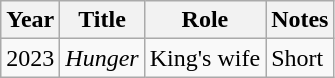<table class="wikitable">
<tr>
<th>Year</th>
<th>Title</th>
<th>Role</th>
<th>Notes</th>
</tr>
<tr>
<td>2023</td>
<td><em>Hunger</em></td>
<td>King's wife</td>
<td>Short</td>
</tr>
</table>
